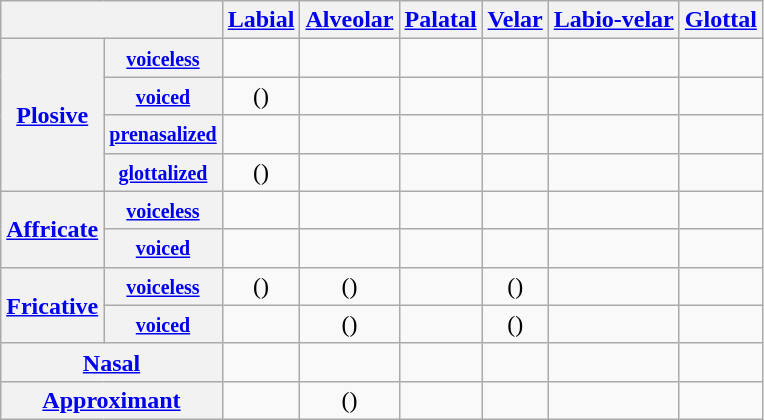<table class="wikitable" style="text-align:center">
<tr>
<th colspan="2"></th>
<th><a href='#'>Labial</a></th>
<th><a href='#'>Alveolar</a></th>
<th><a href='#'>Palatal</a></th>
<th><a href='#'>Velar</a></th>
<th><a href='#'>Labio-velar</a></th>
<th><a href='#'>Glottal</a></th>
</tr>
<tr>
<th rowspan="4"><a href='#'>Plosive</a></th>
<th><small><a href='#'>voiceless</a></small></th>
<td> </td>
<td></td>
<td></td>
<td> </td>
<td></td>
<td></td>
</tr>
<tr>
<th><small><a href='#'>voiced</a></small></th>
<td> ()</td>
<td> </td>
<td></td>
<td> </td>
<td></td>
<td></td>
</tr>
<tr>
<th><small><a href='#'>prenasalized</a></small></th>
<td></td>
<td></td>
<td></td>
<td></td>
<td></td>
<td></td>
</tr>
<tr>
<th><small><a href='#'>glottalized</a></small></th>
<td> ()</td>
<td> </td>
<td></td>
<td></td>
<td></td>
<td></td>
</tr>
<tr>
<th rowspan="2"><a href='#'>Affricate</a></th>
<th><small><a href='#'>voiceless</a></small></th>
<td></td>
<td></td>
<td></td>
<td></td>
<td></td>
<td></td>
</tr>
<tr>
<th><small><a href='#'>voiced</a></small></th>
<td></td>
<td></td>
<td></td>
<td></td>
<td></td>
<td></td>
</tr>
<tr>
<th rowspan="2"><a href='#'>Fricative</a></th>
<th><small><a href='#'>voiceless</a></small></th>
<td> ()</td>
<td>  ()</td>
<td></td>
<td>()</td>
<td></td>
<td></td>
</tr>
<tr>
<th><small><a href='#'>voiced</a></small></th>
<td></td>
<td>  ()</td>
<td></td>
<td>()</td>
<td></td>
<td></td>
</tr>
<tr>
<th colspan="2"><a href='#'>Nasal</a></th>
<td></td>
<td></td>
<td></td>
<td></td>
<td></td>
<td></td>
</tr>
<tr>
<th colspan="2"><a href='#'>Approximant</a></th>
<td></td>
<td> ()  </td>
<td> </td>
<td></td>
<td></td>
<td></td>
</tr>
</table>
